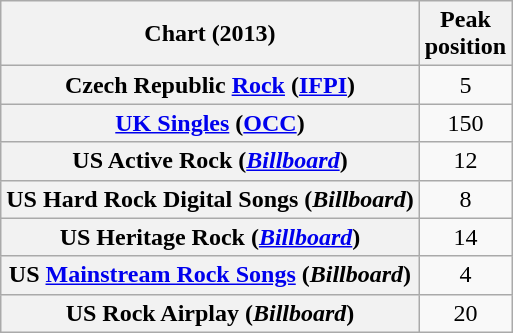<table class="wikitable sortable plainrowheaders" style="text-align:center">
<tr>
<th>Chart (2013)</th>
<th>Peak<br>position</th>
</tr>
<tr>
<th scope="row">Czech Republic <a href='#'>Rock</a> (<a href='#'>IFPI</a>)</th>
<td style="text-align:center">5</td>
</tr>
<tr>
<th scope="row"><a href='#'>UK Singles</a> (<a href='#'>OCC</a>)</th>
<td>150</td>
</tr>
<tr>
<th scope="row">US Active Rock (<em><a href='#'>Billboard</a></em>)</th>
<td>12</td>
</tr>
<tr>
<th scope="row">US Hard Rock Digital Songs (<em>Billboard</em>)</th>
<td>8</td>
</tr>
<tr>
<th scope="row">US Heritage Rock (<em><a href='#'>Billboard</a></em>)</th>
<td>14</td>
</tr>
<tr>
<th scope="row">US <a href='#'>Mainstream Rock Songs</a> (<em>Billboard</em>)</th>
<td>4</td>
</tr>
<tr>
<th scope="row">US Rock Airplay (<em>Billboard</em>)</th>
<td>20</td>
</tr>
</table>
